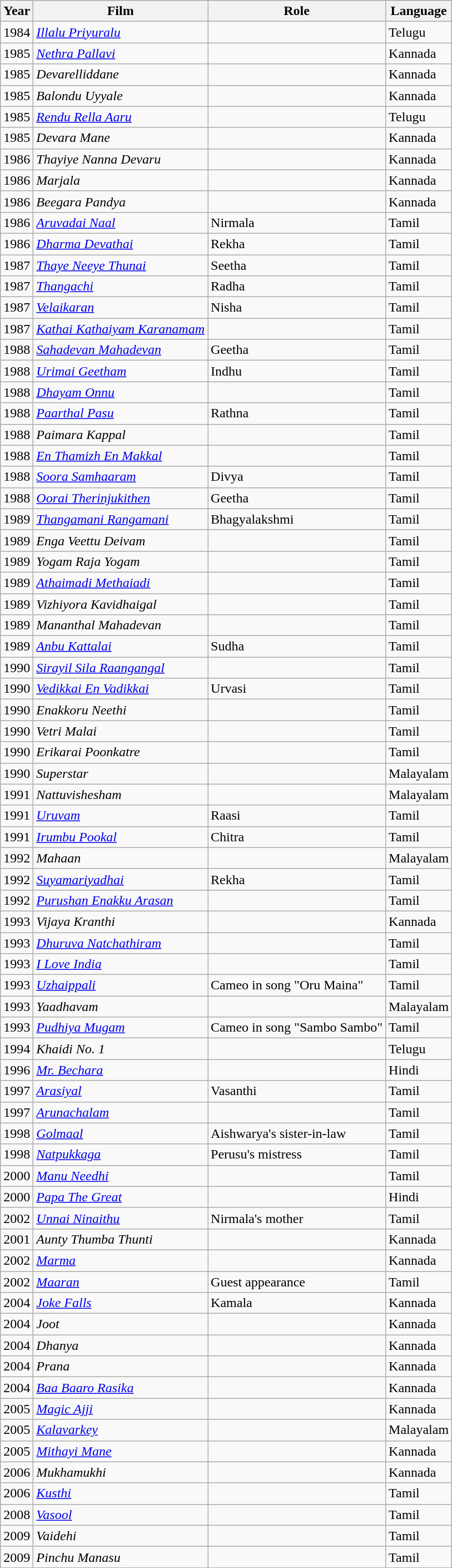<table class="wikitable sortable">
<tr>
<th>Year</th>
<th>Film</th>
<th>Role</th>
<th>Language</th>
</tr>
<tr>
<td>1984</td>
<td><em><a href='#'>Illalu Priyuralu</a></em></td>
<td></td>
<td>Telugu</td>
</tr>
<tr>
<td>1985</td>
<td><a href='#'><em>Nethra Pallavi</em></a></td>
<td></td>
<td>Kannada</td>
</tr>
<tr>
<td>1985</td>
<td><em>Devarelliddane</em></td>
<td></td>
<td>Kannada</td>
</tr>
<tr>
<td>1985</td>
<td><em>Balondu Uyyale</em></td>
<td></td>
<td>Kannada</td>
</tr>
<tr>
<td>1985</td>
<td><em><a href='#'>Rendu Rella Aaru</a></em></td>
<td></td>
<td>Telugu</td>
</tr>
<tr>
<td>1985</td>
<td><em>Devara Mane</em></td>
<td></td>
<td>Kannada</td>
</tr>
<tr>
<td>1986</td>
<td><em>Thayiye Nanna Devaru</em></td>
<td></td>
<td>Kannada</td>
</tr>
<tr>
<td>1986</td>
<td><em>Marjala</em></td>
<td></td>
<td>Kannada</td>
</tr>
<tr>
<td>1986</td>
<td><em>Beegara Pandya</em></td>
<td></td>
<td>Kannada</td>
</tr>
<tr>
<td>1986</td>
<td><em><a href='#'>Aruvadai Naal</a></em></td>
<td>Nirmala</td>
<td>Tamil</td>
</tr>
<tr>
<td>1986</td>
<td><em><a href='#'>Dharma Devathai</a></em></td>
<td>Rekha</td>
<td>Tamil</td>
</tr>
<tr>
<td>1987</td>
<td><em><a href='#'>Thaye Neeye Thunai</a></em></td>
<td>Seetha</td>
<td>Tamil</td>
</tr>
<tr>
<td>1987</td>
<td><em><a href='#'>Thangachi</a></em></td>
<td>Radha</td>
<td>Tamil</td>
</tr>
<tr>
<td>1987</td>
<td><em><a href='#'>Velaikaran</a></em></td>
<td>Nisha</td>
<td>Tamil</td>
</tr>
<tr>
<td>1987</td>
<td><em><a href='#'>Kathai Kathaiyam Karanamam</a></em></td>
<td></td>
<td>Tamil</td>
</tr>
<tr>
<td>1988</td>
<td><em><a href='#'>Sahadevan Mahadevan</a></em></td>
<td>Geetha</td>
<td>Tamil</td>
</tr>
<tr>
<td>1988</td>
<td><em><a href='#'>Urimai Geetham</a></em></td>
<td>Indhu</td>
<td>Tamil</td>
</tr>
<tr>
<td>1988</td>
<td><em><a href='#'>Dhayam Onnu</a></em></td>
<td></td>
<td>Tamil</td>
</tr>
<tr>
<td>1988</td>
<td><em><a href='#'>Paarthal Pasu</a></em></td>
<td>Rathna</td>
<td>Tamil</td>
</tr>
<tr>
<td>1988</td>
<td><em>Paimara Kappal</em></td>
<td></td>
<td>Tamil</td>
</tr>
<tr>
<td>1988</td>
<td><em><a href='#'>En Thamizh En Makkal</a></em></td>
<td></td>
<td>Tamil</td>
</tr>
<tr>
<td>1988</td>
<td><em><a href='#'>Soora Samhaaram</a></em></td>
<td>Divya</td>
<td>Tamil</td>
</tr>
<tr>
<td>1988</td>
<td><em><a href='#'>Oorai Therinjukithen</a></em></td>
<td>Geetha</td>
<td>Tamil</td>
</tr>
<tr>
<td>1989</td>
<td><em><a href='#'>Thangamani Rangamani</a></em></td>
<td>Bhagyalakshmi</td>
<td>Tamil</td>
</tr>
<tr>
<td>1989</td>
<td><em>Enga Veettu Deivam</em></td>
<td></td>
<td>Tamil</td>
</tr>
<tr>
<td>1989</td>
<td><em>Yogam Raja Yogam</em></td>
<td></td>
<td>Tamil</td>
</tr>
<tr>
<td>1989</td>
<td><em><a href='#'>Athaimadi Methaiadi</a></em></td>
<td></td>
<td>Tamil</td>
</tr>
<tr>
<td>1989</td>
<td><em>Vizhiyora Kavidhaigal</em></td>
<td></td>
<td>Tamil</td>
</tr>
<tr>
<td>1989</td>
<td><em>Mananthal Mahadevan</em></td>
<td></td>
<td>Tamil</td>
</tr>
<tr>
<td>1989</td>
<td><em><a href='#'>Anbu Kattalai</a></em></td>
<td>Sudha</td>
<td>Tamil</td>
</tr>
<tr>
<td>1990</td>
<td><em><a href='#'>Sirayil Sila Raangangal</a></em></td>
<td></td>
<td>Tamil</td>
</tr>
<tr>
<td>1990</td>
<td><em><a href='#'>Vedikkai En Vadikkai</a></em></td>
<td>Urvasi</td>
<td>Tamil</td>
</tr>
<tr>
<td>1990</td>
<td><em>Enakkoru Neethi</em></td>
<td></td>
<td>Tamil</td>
</tr>
<tr>
<td>1990</td>
<td><em>Vetri Malai</em></td>
<td></td>
<td>Tamil</td>
</tr>
<tr>
<td>1990</td>
<td><em>Erikarai Poonkatre</em></td>
<td></td>
<td>Tamil</td>
</tr>
<tr>
<td>1990</td>
<td><em>Superstar</em></td>
<td></td>
<td>Malayalam</td>
</tr>
<tr>
<td>1991</td>
<td><em>Nattuvishesham</em></td>
<td></td>
<td>Malayalam</td>
</tr>
<tr>
<td>1991</td>
<td><em><a href='#'>Uruvam</a></em></td>
<td>Raasi</td>
<td>Tamil</td>
</tr>
<tr>
<td>1991</td>
<td><em><a href='#'>Irumbu Pookal</a></em></td>
<td>Chitra</td>
<td>Tamil</td>
</tr>
<tr>
<td>1992</td>
<td><em>Mahaan</em></td>
<td></td>
<td>Malayalam</td>
</tr>
<tr>
<td>1992</td>
<td><em><a href='#'>Suyamariyadhai</a></em></td>
<td>Rekha</td>
<td>Tamil</td>
</tr>
<tr>
<td>1992</td>
<td><em><a href='#'>Purushan Enakku Arasan</a></em></td>
<td></td>
<td>Tamil</td>
</tr>
<tr>
<td>1993</td>
<td><em>Vijaya Kranthi</em></td>
<td></td>
<td>Kannada</td>
</tr>
<tr>
<td>1993</td>
<td><em><a href='#'>Dhuruva Natchathiram</a></em></td>
<td></td>
<td>Tamil</td>
</tr>
<tr>
<td>1993</td>
<td><em><a href='#'>I Love India</a></em></td>
<td></td>
<td>Tamil</td>
</tr>
<tr>
<td>1993</td>
<td><em><a href='#'>Uzhaippali</a></em></td>
<td>Cameo in song "Oru Maina"</td>
<td>Tamil</td>
</tr>
<tr>
<td>1993</td>
<td><em>Yaadhavam</em></td>
<td></td>
<td>Malayalam</td>
</tr>
<tr>
<td>1993</td>
<td><em><a href='#'>Pudhiya Mugam</a></em></td>
<td>Cameo in song "Sambo Sambo"</td>
<td>Tamil</td>
</tr>
<tr>
<td>1994</td>
<td><em>Khaidi No. 1</em></td>
<td></td>
<td>Telugu</td>
</tr>
<tr>
<td>1996</td>
<td><em><a href='#'>Mr. Bechara</a></em></td>
<td></td>
<td>Hindi</td>
</tr>
<tr>
<td>1997</td>
<td><em><a href='#'>Arasiyal</a></em></td>
<td>Vasanthi</td>
<td>Tamil</td>
</tr>
<tr>
<td>1997</td>
<td><em><a href='#'>Arunachalam</a></em></td>
<td></td>
<td>Tamil</td>
</tr>
<tr>
<td>1998</td>
<td><em><a href='#'>Golmaal</a></em></td>
<td>Aishwarya's sister-in-law</td>
<td>Tamil</td>
</tr>
<tr>
<td>1998</td>
<td><em><a href='#'>Natpukkaga</a></em></td>
<td>Perusu's mistress</td>
<td>Tamil</td>
</tr>
<tr>
<td>2000</td>
<td><em><a href='#'>Manu Needhi</a></em></td>
<td></td>
<td>Tamil</td>
</tr>
<tr>
<td>2000</td>
<td><em><a href='#'>Papa The Great</a></em></td>
<td></td>
<td>Hindi</td>
</tr>
<tr>
<td>2002</td>
<td><em><a href='#'>Unnai Ninaithu</a></em></td>
<td>Nirmala's mother</td>
<td>Tamil</td>
</tr>
<tr>
<td>2001</td>
<td><em>Aunty Thumba Thunti</em></td>
<td></td>
<td>Kannada</td>
</tr>
<tr>
<td>2002</td>
<td><em><a href='#'>Marma</a></em></td>
<td></td>
<td>Kannada</td>
</tr>
<tr>
<td>2002</td>
<td><em><a href='#'>Maaran</a></em></td>
<td>Guest appearance</td>
<td>Tamil</td>
</tr>
<tr>
<td>2004</td>
<td><em><a href='#'>Joke Falls</a></em></td>
<td>Kamala</td>
<td>Kannada</td>
</tr>
<tr>
<td>2004</td>
<td><em>Joot</em></td>
<td></td>
<td>Kannada</td>
</tr>
<tr>
<td>2004</td>
<td><em>Dhanya</em></td>
<td></td>
<td>Kannada</td>
</tr>
<tr>
<td>2004</td>
<td><em>Prana</em></td>
<td></td>
<td>Kannada</td>
</tr>
<tr>
<td>2004</td>
<td><em><a href='#'>Baa Baaro Rasika</a></em></td>
<td></td>
<td>Kannada</td>
</tr>
<tr>
<td>2005</td>
<td><em><a href='#'>Magic Ajji</a></em></td>
<td></td>
<td>Kannada</td>
</tr>
<tr>
<td>2005</td>
<td><em><a href='#'>Kalavarkey</a></em></td>
<td></td>
<td>Malayalam</td>
</tr>
<tr>
<td>2005</td>
<td><em><a href='#'>Mithayi Mane</a></em></td>
<td></td>
<td>Kannada</td>
</tr>
<tr>
<td>2006</td>
<td><em>Mukhamukhi</em></td>
<td></td>
<td>Kannada</td>
</tr>
<tr>
<td>2006</td>
<td><em><a href='#'>Kusthi</a></em></td>
<td></td>
<td>Tamil</td>
</tr>
<tr>
<td>2008</td>
<td><em><a href='#'>Vasool</a></em></td>
<td></td>
<td>Tamil</td>
</tr>
<tr>
<td>2009</td>
<td><em>Vaidehi</em></td>
<td></td>
<td>Tamil</td>
</tr>
<tr>
<td>2009</td>
<td><em>Pinchu Manasu</em></td>
<td></td>
<td>Tamil</td>
</tr>
<tr>
</tr>
</table>
